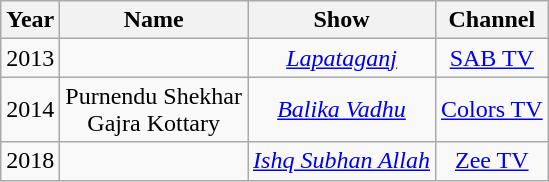<table class="wikitable sortable" style="text-align:center;">
<tr>
<th>Year</th>
<th>Name</th>
<th>Show</th>
<th>Channel</th>
</tr>
<tr>
<td>2013</td>
<td></td>
<td><em><a href='#'>Lapataganj</a></em></td>
<td><a href='#'>SAB TV</a></td>
</tr>
<tr>
<td>2014</td>
<td>Purnendu Shekhar <br> Gajra Kottary</td>
<td><em><a href='#'>Balika Vadhu</a></em></td>
<td><a href='#'>Colors TV</a></td>
</tr>
<tr>
<td>2018</td>
<td></td>
<td><em><a href='#'>Ishq Subhan Allah</a></em></td>
<td><a href='#'>Zee TV</a></td>
</tr>
</table>
